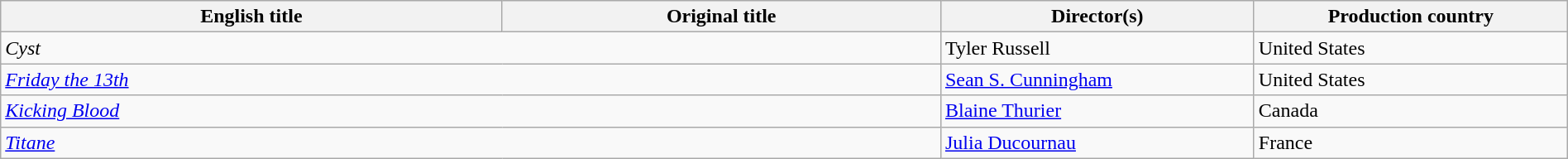<table class="wikitable" width=100%>
<tr>
<th scope="col" width="32%">English title</th>
<th scope="col" width="28%">Original title</th>
<th scope="col" width="20%">Director(s)</th>
<th scope="col" width="20%">Production country</th>
</tr>
<tr>
<td colspan=2><em>Cyst</em></td>
<td>Tyler Russell</td>
<td>United States</td>
</tr>
<tr>
<td colspan=2><em><a href='#'>Friday the 13th</a></em></td>
<td><a href='#'>Sean S. Cunningham</a></td>
<td>United States</td>
</tr>
<tr>
<td colspan=2><em><a href='#'>Kicking Blood</a></em></td>
<td><a href='#'>Blaine Thurier</a></td>
<td>Canada</td>
</tr>
<tr>
<td colspan=2><em><a href='#'>Titane</a></em></td>
<td><a href='#'>Julia Ducournau</a></td>
<td>France</td>
</tr>
</table>
